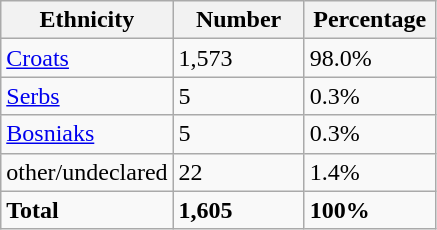<table class="wikitable">
<tr>
<th width="100px">Ethnicity</th>
<th width="80px">Number</th>
<th width="80px">Percentage</th>
</tr>
<tr>
<td><a href='#'>Croats</a></td>
<td>1,573</td>
<td>98.0%</td>
</tr>
<tr>
<td><a href='#'>Serbs</a></td>
<td>5</td>
<td>0.3%</td>
</tr>
<tr>
<td><a href='#'>Bosniaks</a></td>
<td>5</td>
<td>0.3%</td>
</tr>
<tr>
<td>other/undeclared</td>
<td>22</td>
<td>1.4%</td>
</tr>
<tr>
<td><strong>Total</strong></td>
<td><strong>1,605</strong></td>
<td><strong>100%</strong></td>
</tr>
</table>
